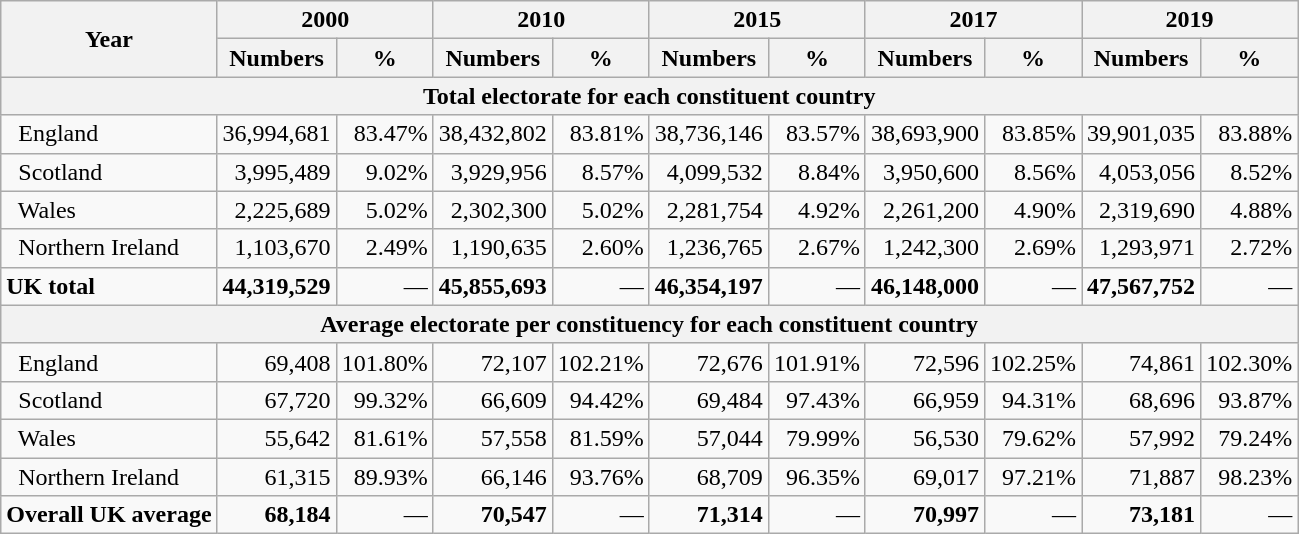<table class="wikitable" style="text-align:right">
<tr>
<th rowspan=2>Year</th>
<th colspan=2>2000</th>
<th colspan=2>2010</th>
<th colspan=2>2015</th>
<th colspan=2>2017</th>
<th colspan="2">2019</th>
</tr>
<tr>
<th>Numbers</th>
<th>%</th>
<th>Numbers</th>
<th>%</th>
<th>Numbers</th>
<th>%</th>
<th>Numbers</th>
<th>%</th>
<th>Numbers</th>
<th>%</th>
</tr>
<tr>
<th colspan="11">Total electorate for each constituent country</th>
</tr>
<tr>
<td align=left>  England</td>
<td>36,994,681</td>
<td>83.47%</td>
<td>38,432,802</td>
<td>83.81%</td>
<td>38,736,146</td>
<td>83.57%</td>
<td>38,693,900</td>
<td>83.85%</td>
<td>39,901,035</td>
<td>83.88%</td>
</tr>
<tr>
<td align=left>  Scotland</td>
<td>3,995,489</td>
<td>9.02%</td>
<td>3,929,956</td>
<td>8.57%</td>
<td>4,099,532</td>
<td>8.84%</td>
<td>3,950,600</td>
<td>8.56%</td>
<td>4,053,056</td>
<td>8.52%</td>
</tr>
<tr>
<td align=left>  Wales</td>
<td>2,225,689</td>
<td>5.02%</td>
<td>2,302,300</td>
<td>5.02%</td>
<td>2,281,754</td>
<td>4.92%</td>
<td>2,261,200</td>
<td>4.90%</td>
<td>2,319,690</td>
<td>4.88%</td>
</tr>
<tr>
<td align=left>  Northern Ireland</td>
<td>1,103,670</td>
<td>2.49%</td>
<td>1,190,635</td>
<td>2.60%</td>
<td>1,236,765</td>
<td>2.67%</td>
<td>1,242,300</td>
<td>2.69%</td>
<td>1,293,971</td>
<td>2.72%</td>
</tr>
<tr>
<td align=left><strong>UK total</strong></td>
<td><strong>44,319,529</strong></td>
<td>—</td>
<td><strong>45,855,693</strong></td>
<td>—</td>
<td><strong>46,354,197</strong></td>
<td>—</td>
<td><strong>46,148,000</strong></td>
<td>—</td>
<td><strong>47,567,752</strong></td>
<td>—</td>
</tr>
<tr>
<th colspan="11">Average electorate per constituency for each constituent country</th>
</tr>
<tr>
<td align=left>  England</td>
<td>69,408</td>
<td>101.80%</td>
<td>72,107</td>
<td>102.21%</td>
<td>72,676</td>
<td>101.91%</td>
<td>72,596</td>
<td>102.25%</td>
<td>74,861</td>
<td>102.30%</td>
</tr>
<tr>
<td align=left>  Scotland</td>
<td>67,720</td>
<td>99.32%</td>
<td>66,609</td>
<td>94.42%</td>
<td>69,484</td>
<td>97.43%</td>
<td>66,959</td>
<td>94.31%</td>
<td>68,696</td>
<td>93.87%</td>
</tr>
<tr>
<td align=left>  Wales</td>
<td>55,642</td>
<td>81.61%</td>
<td>57,558</td>
<td>81.59%</td>
<td>57,044</td>
<td>79.99%</td>
<td>56,530</td>
<td>79.62%</td>
<td>57,992</td>
<td>79.24%</td>
</tr>
<tr>
<td align=left>  Northern Ireland</td>
<td>61,315</td>
<td>89.93%</td>
<td>66,146</td>
<td>93.76%</td>
<td>68,709</td>
<td>96.35%</td>
<td>69,017</td>
<td>97.21%</td>
<td>71,887</td>
<td>98.23%</td>
</tr>
<tr>
<td align=left><strong>Overall UK average</strong></td>
<td><strong>68,184</strong></td>
<td>—</td>
<td><strong>70,547</strong></td>
<td>—</td>
<td><strong>71,314</strong></td>
<td>—</td>
<td><strong>70,997</strong></td>
<td>—</td>
<td><strong>73,181</strong></td>
<td>—</td>
</tr>
</table>
